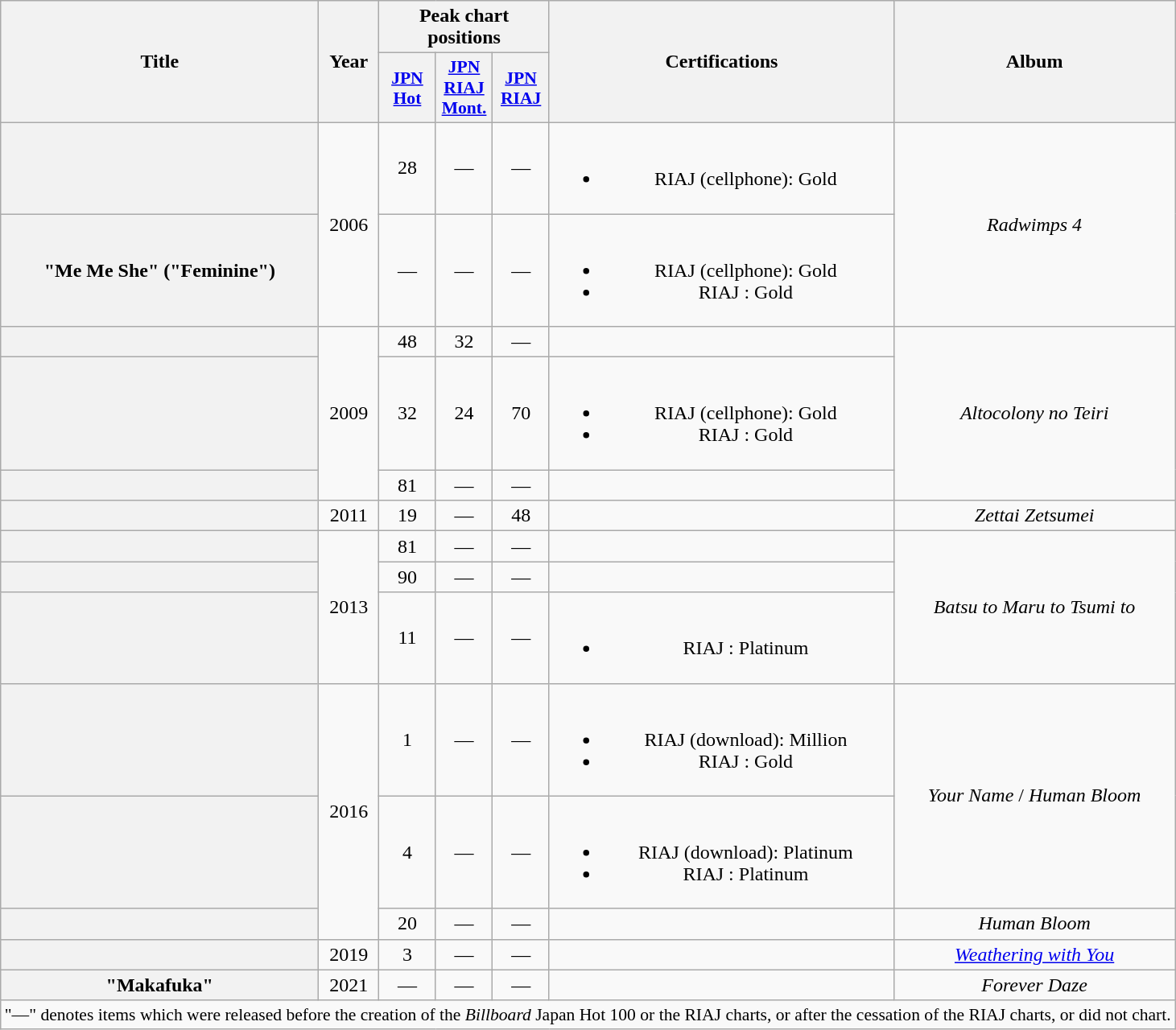<table class="wikitable plainrowheaders" style="text-align:center;">
<tr>
<th scope="col" rowspan="2" style="width:16em;">Title</th>
<th scope="col" rowspan="2">Year</th>
<th scope="col" colspan="3">Peak chart positions</th>
<th scope="col" rowspan="2">Certifications</th>
<th scope="col" rowspan="2">Album</th>
</tr>
<tr>
<th scope="col" style="width:2.8em;font-size:90%;"><a href='#'>JPN Hot</a><br></th>
<th scope="col" style="width:2.8em;font-size:90%;"><a href='#'>JPN RIAJ Mont.</a><br></th>
<th scope="col" style="width:2.8em;font-size:90%;"><a href='#'>JPN RIAJ</a><br></th>
</tr>
<tr>
<th scope="row"></th>
<td rowspan="2">2006</td>
<td>28</td>
<td>—</td>
<td>—</td>
<td><br><ul><li>RIAJ <span>(cellphone)</span>: Gold</li></ul></td>
<td rowspan="2"><em>Radwimps 4</em></td>
</tr>
<tr>
<th scope="row">"Me Me She" ("Feminine")</th>
<td>—</td>
<td>—</td>
<td>—</td>
<td><br><ul><li>RIAJ <span>(cellphone)</span>: Gold</li><li>RIAJ : Gold</li></ul></td>
</tr>
<tr>
<th scope="row"></th>
<td rowspan="3">2009</td>
<td>48</td>
<td>32</td>
<td>—</td>
<td></td>
<td rowspan="3"><em>Altocolony no Teiri</em></td>
</tr>
<tr>
<th scope="row"></th>
<td>32</td>
<td>24</td>
<td>70</td>
<td><br><ul><li>RIAJ <span>(cellphone)</span>: Gold</li><li>RIAJ : Gold</li></ul></td>
</tr>
<tr>
<th scope="row"></th>
<td>81</td>
<td>—</td>
<td>—</td>
<td></td>
</tr>
<tr>
<th scope="row"></th>
<td>2011</td>
<td>19</td>
<td>—</td>
<td>48</td>
<td></td>
<td><em>Zettai Zetsumei</em></td>
</tr>
<tr>
<th scope="row"></th>
<td rowspan="3">2013</td>
<td>81</td>
<td>—</td>
<td>—</td>
<td></td>
<td rowspan="3"><em>Batsu to Maru to Tsumi to</em></td>
</tr>
<tr>
<th scope="row"></th>
<td>90</td>
<td>—</td>
<td>—</td>
<td></td>
</tr>
<tr>
<th scope="row"></th>
<td>11</td>
<td>—</td>
<td>—</td>
<td><br><ul><li>RIAJ : Platinum</li></ul></td>
</tr>
<tr>
<th scope="row"></th>
<td rowspan="3">2016</td>
<td>1</td>
<td>—</td>
<td>—</td>
<td><br><ul><li>RIAJ <span>(download)</span>: Million</li><li>RIAJ : Gold</li></ul></td>
<td rowspan="2"><em>Your Name</em> / <em>Human Bloom</em></td>
</tr>
<tr>
<th scope="row"></th>
<td>4</td>
<td>—</td>
<td>—</td>
<td><br><ul><li>RIAJ <span>(download)</span>: Platinum</li><li>RIAJ : Platinum</li></ul></td>
</tr>
<tr>
<th scope="row"></th>
<td>20</td>
<td>—</td>
<td>—</td>
<td></td>
<td><em>Human Bloom</em></td>
</tr>
<tr>
<th scope="row"></th>
<td>2019</td>
<td>3</td>
<td>—</td>
<td>—</td>
<td></td>
<td><em><a href='#'>Weathering with You</a></em></td>
</tr>
<tr>
<th scope="row">"Makafuka"</th>
<td>2021</td>
<td>—</td>
<td>—</td>
<td>—</td>
<td></td>
<td><em>Forever Daze</em></td>
</tr>
<tr>
<td colspan="13" align="center" style="font-size:90%;">"—" denotes items which were released before the creation of the <em>Billboard</em> Japan Hot 100 or the RIAJ charts, or after the cessation of the RIAJ charts, or did not chart.</td>
</tr>
</table>
